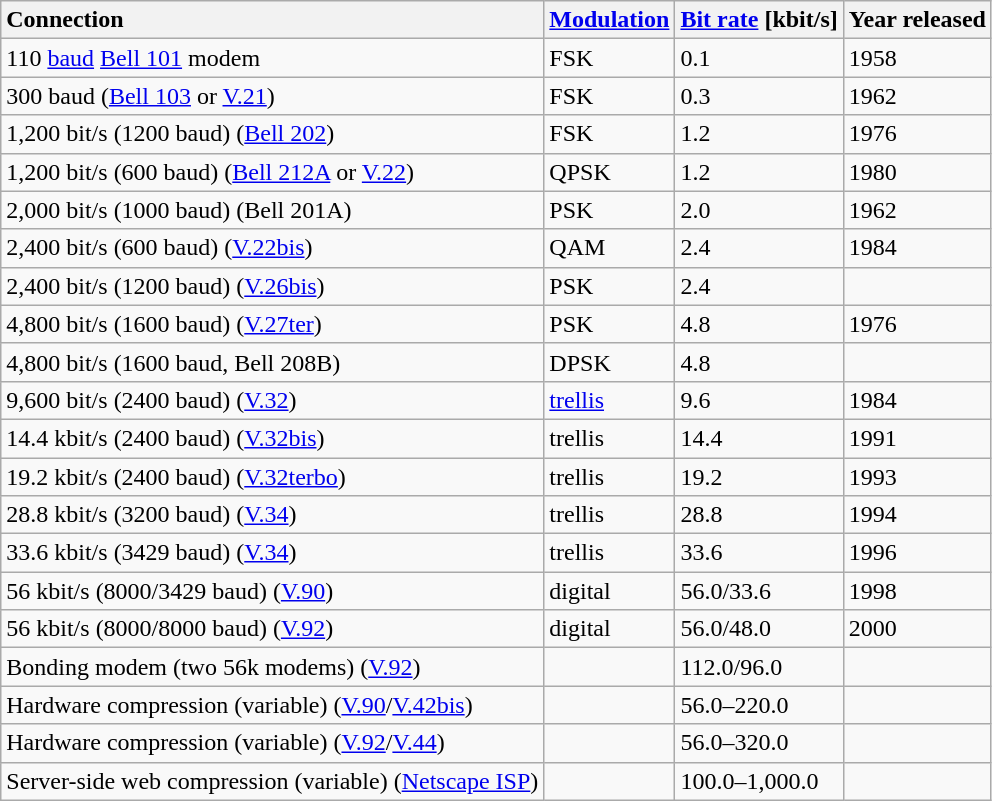<table class="wikitable sortable">
<tr>
<th style="text-align:left;">Connection</th>
<th><a href='#'>Modulation</a></th>
<th><a href='#'>Bit rate</a> [kbit/s]</th>
<th>Year released</th>
</tr>
<tr>
<td>110 <a href='#'>baud</a> <a href='#'>Bell 101</a> modem</td>
<td>FSK</td>
<td>0.1</td>
<td>1958</td>
</tr>
<tr>
<td>300 baud (<a href='#'>Bell 103</a> or <a href='#'>V.21</a>)</td>
<td>FSK</td>
<td>0.3</td>
<td>1962</td>
</tr>
<tr>
<td>1,200 bit/s (1200 baud) (<a href='#'>Bell 202</a>)</td>
<td>FSK</td>
<td>1.2</td>
<td>1976</td>
</tr>
<tr>
<td>1,200 bit/s (600 baud) (<a href='#'>Bell 212A</a> or <a href='#'>V.22</a>)</td>
<td>QPSK</td>
<td>1.2</td>
<td>1980</td>
</tr>
<tr>
<td>2,000 bit/s (1000 baud) (Bell 201A)</td>
<td>PSK</td>
<td>2.0</td>
<td>1962</td>
</tr>
<tr>
<td>2,400 bit/s (600 baud) (<a href='#'>V.22bis</a>)</td>
<td>QAM</td>
<td>2.4</td>
<td>1984</td>
</tr>
<tr>
<td>2,400 bit/s (1200 baud) (<a href='#'>V.26bis</a>)</td>
<td>PSK</td>
<td>2.4</td>
<td></td>
</tr>
<tr>
<td>4,800 bit/s (1600 baud) (<a href='#'>V.27ter</a>)</td>
<td>PSK</td>
<td>4.8</td>
<td>1976</td>
</tr>
<tr>
<td>4,800 bit/s (1600 baud, Bell 208B)</td>
<td>DPSK</td>
<td>4.8</td>
<td></td>
</tr>
<tr>
<td>9,600 bit/s (2400 baud) (<a href='#'>V.32</a>)</td>
<td><a href='#'>trellis</a></td>
<td>9.6</td>
<td>1984</td>
</tr>
<tr>
<td>14.4 kbit/s (2400 baud) (<a href='#'>V.32bis</a>)</td>
<td>trellis</td>
<td>14.4</td>
<td>1991</td>
</tr>
<tr>
<td>19.2 kbit/s (2400 baud) (<a href='#'>V.32terbo</a>)</td>
<td>trellis</td>
<td>19.2</td>
<td>1993</td>
</tr>
<tr>
<td>28.8 kbit/s (3200 baud) (<a href='#'>V.34</a>)</td>
<td>trellis</td>
<td>28.8</td>
<td>1994</td>
</tr>
<tr>
<td>33.6 kbit/s (3429 baud) (<a href='#'>V.34</a>)</td>
<td>trellis</td>
<td>33.6</td>
<td>1996</td>
</tr>
<tr>
<td>56 kbit/s (8000/3429 baud) (<a href='#'>V.90</a>)</td>
<td>digital</td>
<td>56.0/33.6</td>
<td>1998</td>
</tr>
<tr>
<td>56 kbit/s (8000/8000 baud) (<a href='#'>V.92</a>)</td>
<td>digital</td>
<td>56.0/48.0</td>
<td>2000</td>
</tr>
<tr>
<td>Bonding modem (two 56k modems) (<a href='#'>V.92</a>)</td>
<td></td>
<td>112.0/96.0</td>
<td></td>
</tr>
<tr>
<td>Hardware compression (variable) (<a href='#'>V.90</a>/<a href='#'>V.42bis</a>)</td>
<td></td>
<td>56.0–220.0</td>
<td></td>
</tr>
<tr>
<td>Hardware compression (variable) (<a href='#'>V.92</a>/<a href='#'>V.44</a>)</td>
<td></td>
<td>56.0–320.0</td>
<td></td>
</tr>
<tr>
<td>Server-side web compression (variable) (<a href='#'>Netscape ISP</a>)</td>
<td></td>
<td>100.0–1,000.0</td>
<td></td>
</tr>
</table>
